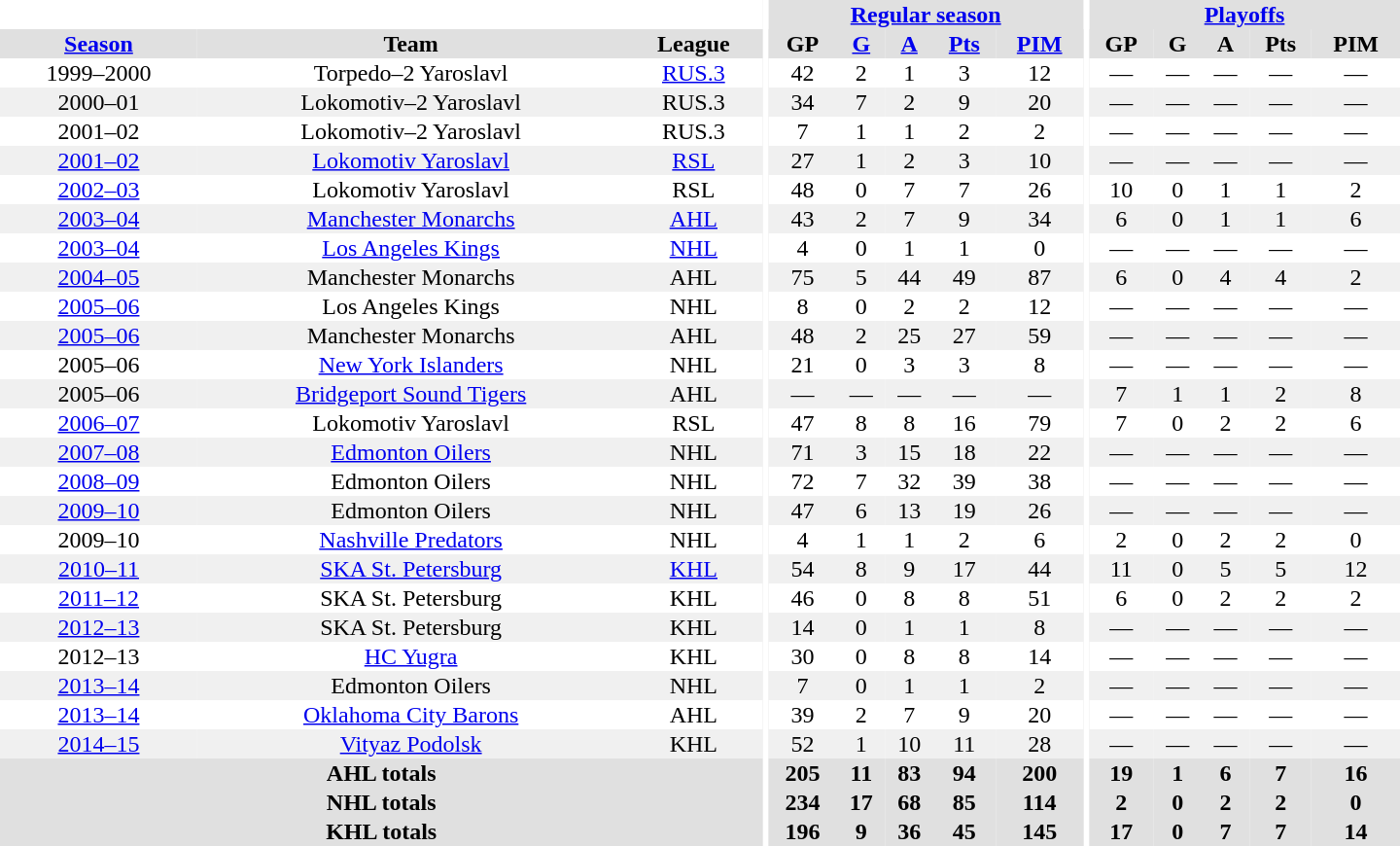<table border="0" cellpadding="1" cellspacing="0" style="text-align:center; width:60em">
<tr bgcolor="#e0e0e0">
<th colspan="3" bgcolor="#ffffff"></th>
<th rowspan="99" bgcolor="#ffffff"></th>
<th colspan="5"><a href='#'>Regular season</a></th>
<th rowspan="99" bgcolor="#ffffff"></th>
<th colspan="5"><a href='#'>Playoffs</a></th>
</tr>
<tr bgcolor="#e0e0e0">
<th><a href='#'>Season</a></th>
<th>Team</th>
<th>League</th>
<th>GP</th>
<th><a href='#'>G</a></th>
<th><a href='#'>A</a></th>
<th><a href='#'>Pts</a></th>
<th><a href='#'>PIM</a></th>
<th>GP</th>
<th>G</th>
<th>A</th>
<th>Pts</th>
<th>PIM</th>
</tr>
<tr>
<td>1999–2000</td>
<td>Torpedo–2 Yaroslavl</td>
<td><a href='#'>RUS.3</a></td>
<td>42</td>
<td>2</td>
<td>1</td>
<td>3</td>
<td>12</td>
<td>—</td>
<td>—</td>
<td>—</td>
<td>—</td>
<td>—</td>
</tr>
<tr bgcolor="#f0f0f0">
<td>2000–01</td>
<td>Lokomotiv–2 Yaroslavl</td>
<td>RUS.3</td>
<td>34</td>
<td>7</td>
<td>2</td>
<td>9</td>
<td>20</td>
<td>—</td>
<td>—</td>
<td>—</td>
<td>—</td>
<td>—</td>
</tr>
<tr>
<td>2001–02</td>
<td>Lokomotiv–2 Yaroslavl</td>
<td>RUS.3</td>
<td>7</td>
<td>1</td>
<td>1</td>
<td>2</td>
<td>2</td>
<td>—</td>
<td>—</td>
<td>—</td>
<td>—</td>
<td>—</td>
</tr>
<tr bgcolor="#f0f0f0">
<td><a href='#'>2001–02</a></td>
<td><a href='#'>Lokomotiv Yaroslavl</a></td>
<td><a href='#'>RSL</a></td>
<td>27</td>
<td>1</td>
<td>2</td>
<td>3</td>
<td>10</td>
<td>—</td>
<td>—</td>
<td>—</td>
<td>—</td>
<td>—</td>
</tr>
<tr>
<td><a href='#'>2002–03</a></td>
<td>Lokomotiv Yaroslavl</td>
<td>RSL</td>
<td>48</td>
<td>0</td>
<td>7</td>
<td>7</td>
<td>26</td>
<td>10</td>
<td>0</td>
<td>1</td>
<td>1</td>
<td>2</td>
</tr>
<tr bgcolor="#f0f0f0">
<td><a href='#'>2003–04</a></td>
<td><a href='#'>Manchester Monarchs</a></td>
<td><a href='#'>AHL</a></td>
<td>43</td>
<td>2</td>
<td>7</td>
<td>9</td>
<td>34</td>
<td>6</td>
<td>0</td>
<td>1</td>
<td>1</td>
<td>6</td>
</tr>
<tr>
<td><a href='#'>2003–04</a></td>
<td><a href='#'>Los Angeles Kings</a></td>
<td><a href='#'>NHL</a></td>
<td>4</td>
<td>0</td>
<td>1</td>
<td>1</td>
<td>0</td>
<td>—</td>
<td>—</td>
<td>—</td>
<td>—</td>
<td>—</td>
</tr>
<tr bgcolor="#f0f0f0">
<td><a href='#'>2004–05</a></td>
<td>Manchester Monarchs</td>
<td>AHL</td>
<td>75</td>
<td>5</td>
<td>44</td>
<td>49</td>
<td>87</td>
<td>6</td>
<td>0</td>
<td>4</td>
<td>4</td>
<td>2</td>
</tr>
<tr>
<td><a href='#'>2005–06</a></td>
<td>Los Angeles Kings</td>
<td>NHL</td>
<td>8</td>
<td>0</td>
<td>2</td>
<td>2</td>
<td>12</td>
<td>—</td>
<td>—</td>
<td>—</td>
<td>—</td>
<td>—</td>
</tr>
<tr bgcolor="#f0f0f0">
<td><a href='#'>2005–06</a></td>
<td>Manchester Monarchs</td>
<td>AHL</td>
<td>48</td>
<td>2</td>
<td>25</td>
<td>27</td>
<td>59</td>
<td>—</td>
<td>—</td>
<td>—</td>
<td>—</td>
<td>—</td>
</tr>
<tr>
<td>2005–06</td>
<td><a href='#'>New York Islanders</a></td>
<td>NHL</td>
<td>21</td>
<td>0</td>
<td>3</td>
<td>3</td>
<td>8</td>
<td>—</td>
<td>—</td>
<td>—</td>
<td>—</td>
<td>—</td>
</tr>
<tr bgcolor="#f0f0f0">
<td>2005–06</td>
<td><a href='#'>Bridgeport Sound Tigers</a></td>
<td>AHL</td>
<td>—</td>
<td>—</td>
<td>—</td>
<td>—</td>
<td>—</td>
<td>7</td>
<td>1</td>
<td>1</td>
<td>2</td>
<td>8</td>
</tr>
<tr>
<td><a href='#'>2006–07</a></td>
<td>Lokomotiv Yaroslavl</td>
<td>RSL</td>
<td>47</td>
<td>8</td>
<td>8</td>
<td>16</td>
<td>79</td>
<td>7</td>
<td>0</td>
<td>2</td>
<td>2</td>
<td>6</td>
</tr>
<tr bgcolor="#f0f0f0">
<td><a href='#'>2007–08</a></td>
<td><a href='#'>Edmonton Oilers</a></td>
<td>NHL</td>
<td>71</td>
<td>3</td>
<td>15</td>
<td>18</td>
<td>22</td>
<td>—</td>
<td>—</td>
<td>—</td>
<td>—</td>
<td>—</td>
</tr>
<tr>
<td><a href='#'>2008–09</a></td>
<td>Edmonton Oilers</td>
<td>NHL</td>
<td>72</td>
<td>7</td>
<td>32</td>
<td>39</td>
<td>38</td>
<td>—</td>
<td>—</td>
<td>—</td>
<td>—</td>
<td>—</td>
</tr>
<tr bgcolor="#f0f0f0">
<td><a href='#'>2009–10</a></td>
<td>Edmonton Oilers</td>
<td>NHL</td>
<td>47</td>
<td>6</td>
<td>13</td>
<td>19</td>
<td>26</td>
<td>—</td>
<td>—</td>
<td>—</td>
<td>—</td>
<td>—</td>
</tr>
<tr>
<td>2009–10</td>
<td><a href='#'>Nashville Predators</a></td>
<td>NHL</td>
<td>4</td>
<td>1</td>
<td>1</td>
<td>2</td>
<td>6</td>
<td>2</td>
<td>0</td>
<td>2</td>
<td>2</td>
<td>0</td>
</tr>
<tr bgcolor="#f0f0f0">
<td><a href='#'>2010–11</a></td>
<td><a href='#'>SKA St. Petersburg</a></td>
<td><a href='#'>KHL</a></td>
<td>54</td>
<td>8</td>
<td>9</td>
<td>17</td>
<td>44</td>
<td>11</td>
<td>0</td>
<td>5</td>
<td>5</td>
<td>12</td>
</tr>
<tr>
<td><a href='#'>2011–12</a></td>
<td>SKA St. Petersburg</td>
<td>KHL</td>
<td>46</td>
<td>0</td>
<td>8</td>
<td>8</td>
<td>51</td>
<td>6</td>
<td>0</td>
<td>2</td>
<td>2</td>
<td>2</td>
</tr>
<tr bgcolor="#f0f0f0">
<td><a href='#'>2012–13</a></td>
<td>SKA St. Petersburg</td>
<td>KHL</td>
<td>14</td>
<td>0</td>
<td>1</td>
<td>1</td>
<td>8</td>
<td>—</td>
<td>—</td>
<td>—</td>
<td>—</td>
<td>—</td>
</tr>
<tr>
<td>2012–13</td>
<td><a href='#'>HC Yugra</a></td>
<td>KHL</td>
<td>30</td>
<td>0</td>
<td>8</td>
<td>8</td>
<td>14</td>
<td>—</td>
<td>—</td>
<td>—</td>
<td>—</td>
<td>—</td>
</tr>
<tr bgcolor="#f0f0f0">
<td><a href='#'>2013–14</a></td>
<td>Edmonton Oilers</td>
<td>NHL</td>
<td>7</td>
<td>0</td>
<td>1</td>
<td>1</td>
<td>2</td>
<td>—</td>
<td>—</td>
<td>—</td>
<td>—</td>
<td>—</td>
</tr>
<tr>
<td><a href='#'>2013–14</a></td>
<td><a href='#'>Oklahoma City Barons</a></td>
<td>AHL</td>
<td>39</td>
<td>2</td>
<td>7</td>
<td>9</td>
<td>20</td>
<td>—</td>
<td>—</td>
<td>—</td>
<td>—</td>
<td>—</td>
</tr>
<tr bgcolor="#f0f0f0">
<td><a href='#'>2014–15</a></td>
<td><a href='#'>Vityaz Podolsk</a></td>
<td>KHL</td>
<td>52</td>
<td>1</td>
<td>10</td>
<td>11</td>
<td>28</td>
<td>—</td>
<td>—</td>
<td>—</td>
<td>—</td>
<td>—</td>
</tr>
<tr bgcolor="#e0e0e0">
<th colspan="3">AHL totals</th>
<th>205</th>
<th>11</th>
<th>83</th>
<th>94</th>
<th>200</th>
<th>19</th>
<th>1</th>
<th>6</th>
<th>7</th>
<th>16</th>
</tr>
<tr bgcolor="#e0e0e0">
<th colspan="3">NHL totals</th>
<th>234</th>
<th>17</th>
<th>68</th>
<th>85</th>
<th>114</th>
<th>2</th>
<th>0</th>
<th>2</th>
<th>2</th>
<th>0</th>
</tr>
<tr bgcolor="#e0e0e0">
<th colspan="3">KHL totals</th>
<th>196</th>
<th>9</th>
<th>36</th>
<th>45</th>
<th>145</th>
<th>17</th>
<th>0</th>
<th>7</th>
<th>7</th>
<th>14</th>
</tr>
</table>
